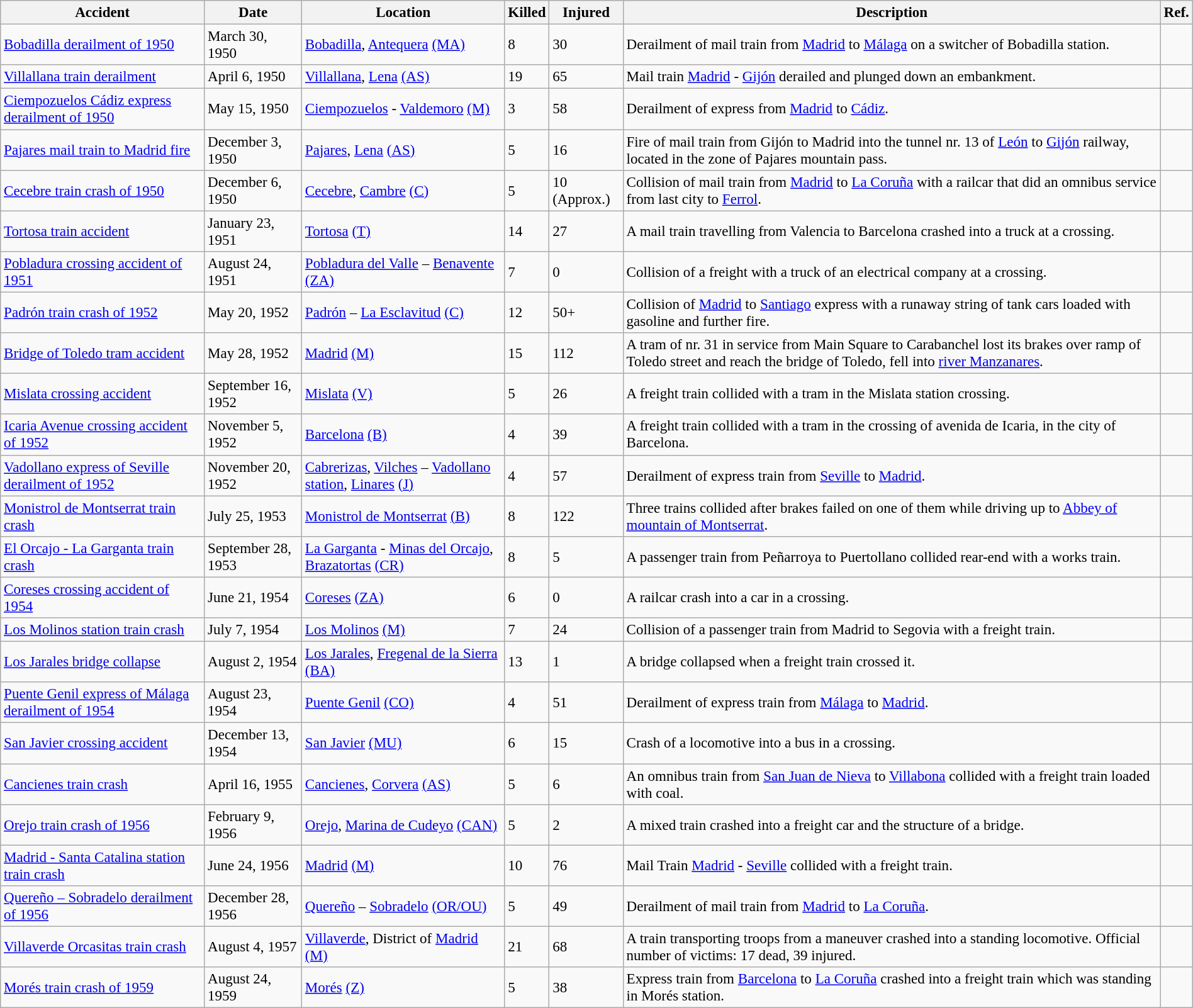<table class="wikitable sortable" style="width:100%; font-size:96%;">
<tr>
<th>Accident</th>
<th data-sort-type="date">Date</th>
<th>Location</th>
<th>Killed</th>
<th>Injured</th>
<th>Description</th>
<th>Ref.</th>
</tr>
<tr>
<td><a href='#'>Bobadilla derailment of 1950</a></td>
<td>March 30, 1950</td>
<td><a href='#'>Bobadilla</a>, <a href='#'>Antequera</a> <a href='#'>(MA)</a></td>
<td>8</td>
<td>30</td>
<td>Derailment of mail train from <a href='#'>Madrid</a> to <a href='#'>Málaga</a> on a switcher of Bobadilla station.</td>
<td></td>
</tr>
<tr>
<td><a href='#'>Villallana train derailment</a></td>
<td>April 6, 1950</td>
<td><a href='#'>Villallana</a>, <a href='#'>Lena</a> <a href='#'>(AS)</a></td>
<td>19</td>
<td>65</td>
<td>Mail train <a href='#'>Madrid</a> - <a href='#'>Gijón</a> derailed and plunged down an embankment.</td>
<td></td>
</tr>
<tr>
<td><a href='#'>Ciempozuelos Cádiz express derailment of 1950</a></td>
<td>May 15, 1950</td>
<td><a href='#'>Ciempozuelos</a> - <a href='#'>Valdemoro</a> <a href='#'>(M)</a></td>
<td>3</td>
<td>58</td>
<td>Derailment of express from <a href='#'>Madrid</a> to <a href='#'>Cádiz</a>.</td>
<td></td>
</tr>
<tr>
<td><a href='#'>Pajares mail train to Madrid fire</a></td>
<td>December 3, 1950</td>
<td><a href='#'>Pajares</a>, <a href='#'>Lena</a> <a href='#'>(AS)</a></td>
<td>5</td>
<td>16</td>
<td>Fire of mail train from Gijón to Madrid into the tunnel nr. 13 of <a href='#'>León</a> to <a href='#'>Gijón</a> railway, located in the zone of Pajares mountain pass.</td>
<td></td>
</tr>
<tr>
<td><a href='#'>Cecebre train crash of 1950</a></td>
<td>December 6, 1950</td>
<td><a href='#'>Cecebre</a>, <a href='#'>Cambre</a> <a href='#'>(C)</a></td>
<td>5</td>
<td>10 (Approx.)</td>
<td>Collision of mail train from <a href='#'>Madrid</a> to <a href='#'>La Coruña</a> with a railcar that did an omnibus service from last city to <a href='#'>Ferrol</a>.</td>
<td></td>
</tr>
<tr>
<td><a href='#'>Tortosa train accident</a></td>
<td>January 23, 1951</td>
<td><a href='#'>Tortosa</a> <a href='#'>(T)</a></td>
<td>14</td>
<td>27</td>
<td>A mail train travelling from Valencia to Barcelona crashed into a truck at a crossing.</td>
<td></td>
</tr>
<tr>
<td><a href='#'>Pobladura crossing accident of 1951</a></td>
<td>August 24, 1951</td>
<td><a href='#'>Pobladura del Valle</a> – <a href='#'>Benavente</a> <a href='#'>(ZA)</a></td>
<td>7</td>
<td>0</td>
<td>Collision of a freight with a truck of an electrical company at a crossing.</td>
<td></td>
</tr>
<tr>
<td><a href='#'>Padrón train crash of 1952</a></td>
<td>May 20, 1952</td>
<td><a href='#'>Padrón</a> – <a href='#'>La Esclavitud</a> <a href='#'>(C)</a></td>
<td>12</td>
<td>50+</td>
<td>Collision of <a href='#'>Madrid</a> to <a href='#'>Santiago</a> express with a  runaway string of tank cars loaded with gasoline and further fire.</td>
<td></td>
</tr>
<tr>
<td><a href='#'>Bridge of Toledo tram accident</a></td>
<td>May 28, 1952</td>
<td><a href='#'>Madrid</a> <a href='#'>(M)</a></td>
<td>15</td>
<td>112</td>
<td>A tram of nr. 31 in service from Main Square to Carabanchel lost its brakes over ramp of Toledo street and reach the bridge of Toledo, fell into <a href='#'>river Manzanares</a>.</td>
<td></td>
</tr>
<tr>
<td><a href='#'>Mislata crossing accident</a></td>
<td>September 16, 1952</td>
<td><a href='#'>Mislata</a> <a href='#'>(V)</a></td>
<td>5</td>
<td>26</td>
<td>A freight train collided with a tram in the Mislata station crossing.</td>
<td></td>
</tr>
<tr>
<td><a href='#'>Icaria Avenue crossing accident of 1952</a></td>
<td>November 5, 1952</td>
<td><a href='#'>Barcelona</a> <a href='#'>(B)</a></td>
<td>4</td>
<td>39</td>
<td>A freight train collided with a tram in the crossing of avenida de Icaria, in the city of Barcelona.</td>
<td></td>
</tr>
<tr>
<td><a href='#'>Vadollano express of Seville derailment of 1952</a></td>
<td>November 20, 1952</td>
<td><a href='#'>Cabrerizas</a>, <a href='#'>Vilches</a> – <a href='#'>Vadollano station</a>, <a href='#'>Linares</a> <a href='#'>(J)</a></td>
<td>4</td>
<td>57</td>
<td>Derailment of express train from <a href='#'>Seville</a> to <a href='#'>Madrid</a>.</td>
<td></td>
</tr>
<tr>
<td><a href='#'>Monistrol de Montserrat train crash</a></td>
<td>July 25, 1953</td>
<td><a href='#'>Monistrol de Montserrat</a> <a href='#'>(B)</a></td>
<td>8</td>
<td>122</td>
<td>Three trains collided after brakes failed on one of them while driving up to <a href='#'>Abbey of mountain of Montserrat</a>.</td>
<td></td>
</tr>
<tr>
<td><a href='#'>El Orcajo - La Garganta train crash</a></td>
<td>September 28, 1953</td>
<td><a href='#'>La Garganta</a> - <a href='#'>Minas del Orcajo</a>, <a href='#'>Brazatortas</a> <a href='#'>(CR)</a></td>
<td>8</td>
<td>5</td>
<td>A passenger train from Peñarroya to Puertollano collided rear-end with a works train.</td>
<td></td>
</tr>
<tr>
<td><a href='#'>Coreses crossing accident of 1954</a></td>
<td>June 21, 1954</td>
<td><a href='#'>Coreses</a> <a href='#'>(ZA)</a></td>
<td>6</td>
<td>0</td>
<td>A railcar crash into a car in a crossing.</td>
<td></td>
</tr>
<tr>
<td><a href='#'>Los Molinos station train crash</a></td>
<td>July 7, 1954</td>
<td><a href='#'>Los Molinos</a> <a href='#'>(M)</a></td>
<td>7</td>
<td>24</td>
<td>Collision of a passenger train from Madrid to Segovia with a freight train.</td>
<td></td>
</tr>
<tr>
<td><a href='#'>Los Jarales bridge collapse</a></td>
<td>August 2, 1954</td>
<td><a href='#'>Los Jarales</a>, <a href='#'>Fregenal de la Sierra</a> <a href='#'>(BA)</a></td>
<td>13</td>
<td>1</td>
<td>A bridge collapsed when a freight train crossed it.</td>
<td></td>
</tr>
<tr>
<td><a href='#'>Puente Genil express of Málaga derailment of 1954</a></td>
<td>August 23, 1954</td>
<td><a href='#'>Puente Genil</a> <a href='#'>(CO)</a></td>
<td>4</td>
<td>51</td>
<td>Derailment of express train from <a href='#'>Málaga</a> to <a href='#'>Madrid</a>.</td>
<td></td>
</tr>
<tr>
<td><a href='#'>San Javier crossing accident</a></td>
<td>December 13, 1954</td>
<td><a href='#'>San Javier</a> <a href='#'>(MU)</a></td>
<td>6</td>
<td>15</td>
<td>Crash of a locomotive into a bus in a crossing.</td>
<td></td>
</tr>
<tr>
<td><a href='#'>Cancienes train crash</a></td>
<td>April 16, 1955</td>
<td><a href='#'>Cancienes</a>, <a href='#'>Corvera</a> <a href='#'>(AS)</a></td>
<td>5</td>
<td>6</td>
<td>An omnibus train from <a href='#'>San Juan de Nieva</a> to <a href='#'>Villabona</a> collided with a freight train loaded with coal.</td>
<td></td>
</tr>
<tr>
<td><a href='#'>Orejo train crash of 1956</a></td>
<td>February 9, 1956</td>
<td><a href='#'>Orejo</a>, <a href='#'>Marina de Cudeyo</a> <a href='#'>(CAN)</a></td>
<td>5</td>
<td>2</td>
<td>A mixed train crashed into a freight car and the structure of a bridge.</td>
<td></td>
</tr>
<tr>
<td><a href='#'>Madrid - Santa Catalina station train crash</a></td>
<td>June 24, 1956</td>
<td><a href='#'>Madrid</a> <a href='#'>(M)</a></td>
<td>10</td>
<td>76</td>
<td>Mail Train <a href='#'>Madrid</a> - <a href='#'>Seville</a> collided with a freight train.</td>
<td></td>
</tr>
<tr>
<td><a href='#'>Quereño – Sobradelo derailment of 1956</a></td>
<td>December 28, 1956</td>
<td><a href='#'>Quereño</a> – <a href='#'>Sobradelo</a> <a href='#'>(OR/OU)</a></td>
<td>5</td>
<td>49</td>
<td>Derailment of mail train from <a href='#'>Madrid</a> to <a href='#'>La Coruña</a>.</td>
<td></td>
</tr>
<tr>
<td><a href='#'>Villaverde Orcasitas train crash</a></td>
<td>August 4, 1957</td>
<td><a href='#'>Villaverde</a>, District of <a href='#'>Madrid</a> <a href='#'>(M)</a></td>
<td>21</td>
<td>68</td>
<td>A train transporting troops from a maneuver crashed into a standing locomotive. Official number of victims: 17 dead, 39 injured.</td>
<td></td>
</tr>
<tr>
<td><a href='#'>Morés train crash of 1959</a></td>
<td>August 24, 1959</td>
<td><a href='#'>Morés</a> <a href='#'>(Z)</a></td>
<td>5</td>
<td>38</td>
<td>Express train from <a href='#'>Barcelona</a> to <a href='#'>La Coruña</a> crashed into a freight train which was standing in Morés station.</td>
<td></td>
</tr>
</table>
